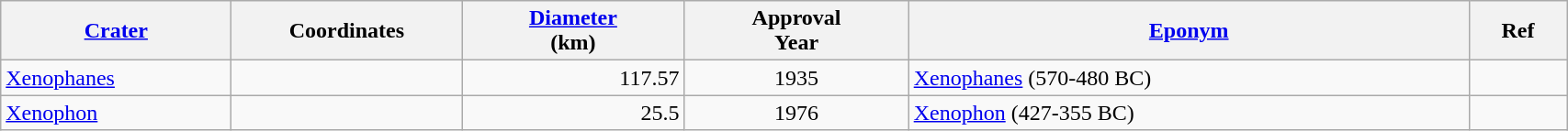<table class="wikitable sortable" style="min-width: 90%">
<tr>
<th style="width:10em"><a href='#'>Crater</a></th>
<th data-sort-type="number" style="width:10em">Coordinates</th>
<th><a href='#'>Diameter</a><br>(km)</th>
<th>Approval<br>Year</th>
<th><a href='#'>Eponym</a></th>
<th>Ref</th>
</tr>
<tr id="Xenophanes">
<td><a href='#'>Xenophanes</a></td>
<td></td>
<td align=right>117.57</td>
<td align=center>1935</td>
<td><a href='#'>Xenophanes</a> (570-480 BC)</td>
<td></td>
</tr>
<tr id="Xenophon">
<td><a href='#'>Xenophon</a></td>
<td></td>
<td align=right>25.5</td>
<td align=center>1976</td>
<td><a href='#'>Xenophon</a> (427-355 BC)</td>
<td></td>
</tr>
</table>
